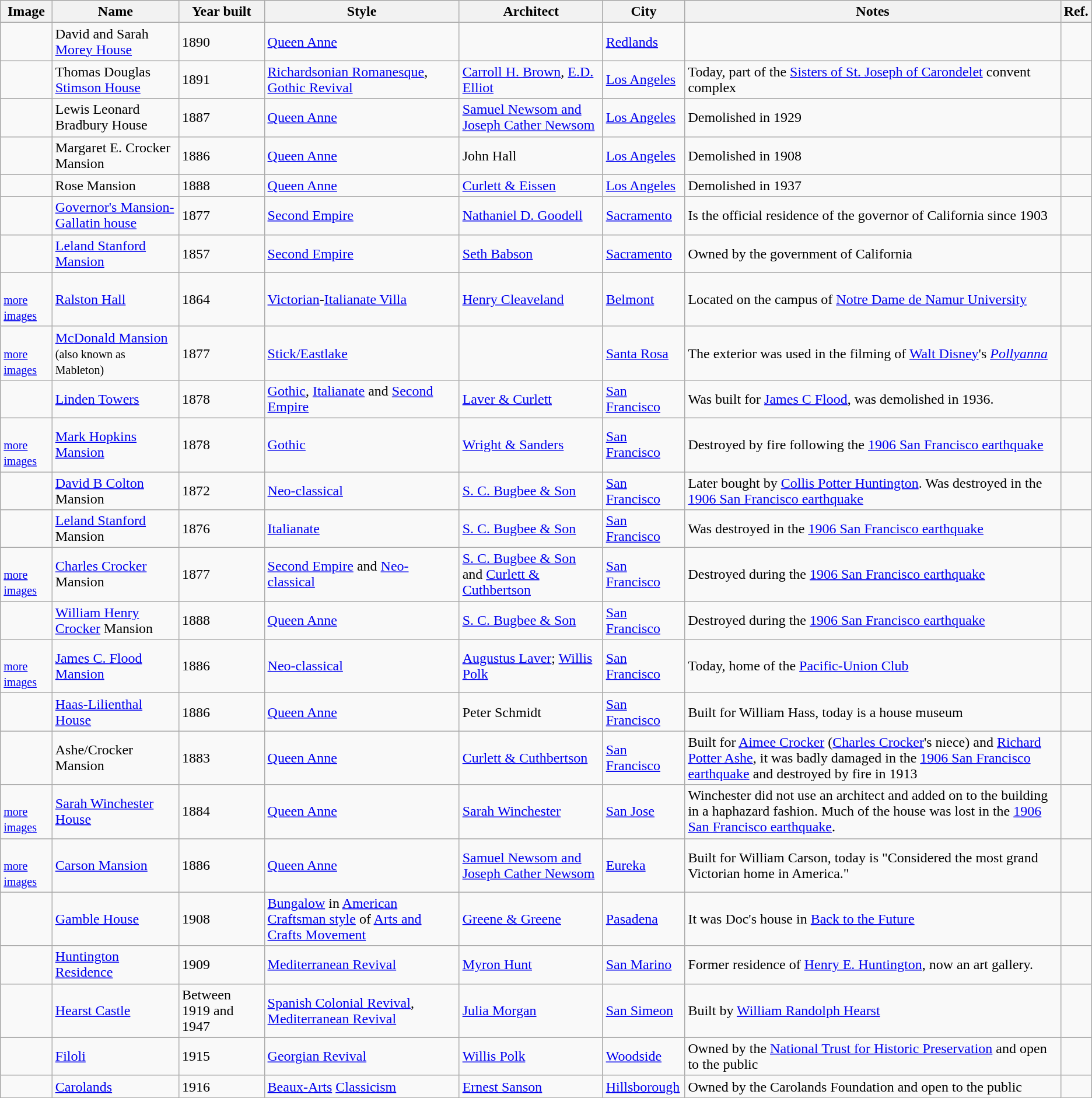<table class="sortable wikitable">
<tr>
<th>Image</th>
<th>Name</th>
<th>Year built</th>
<th>Style</th>
<th>Architect</th>
<th>City</th>
<th>Notes</th>
<th>Ref.</th>
</tr>
<tr>
<td></td>
<td>David and Sarah <a href='#'>Morey House</a></td>
<td>1890</td>
<td><a href='#'>Queen Anne</a></td>
<td></td>
<td><a href='#'>Redlands</a></td>
<td></td>
<td></td>
</tr>
<tr>
<td></td>
<td>Thomas Douglas <a href='#'>Stimson House</a></td>
<td>1891</td>
<td><a href='#'>Richardsonian Romanesque</a>, <a href='#'>Gothic Revival</a></td>
<td><a href='#'>Carroll H. Brown</a>, <a href='#'>E.D. Elliot</a></td>
<td><a href='#'>Los Angeles</a></td>
<td>Today, part of the <a href='#'>Sisters of St. Joseph of Carondelet</a> convent complex</td>
<td></td>
</tr>
<tr>
<td></td>
<td>Lewis Leonard Bradbury House</td>
<td>1887</td>
<td><a href='#'>Queen Anne</a></td>
<td><a href='#'>Samuel Newsom and Joseph Cather Newsom</a></td>
<td><a href='#'>Los Angeles</a></td>
<td>Demolished in 1929</td>
<td></td>
</tr>
<tr>
<td></td>
<td>Margaret E. Crocker Mansion</td>
<td>1886</td>
<td><a href='#'>Queen Anne</a></td>
<td>John Hall</td>
<td><a href='#'>Los Angeles</a></td>
<td>Demolished in 1908</td>
<td></td>
</tr>
<tr>
<td></td>
<td>Rose Mansion</td>
<td>1888</td>
<td><a href='#'>Queen Anne</a></td>
<td><a href='#'>Curlett & Eissen</a></td>
<td><a href='#'>Los Angeles</a></td>
<td>Demolished in 1937</td>
<td></td>
</tr>
<tr>
<td></td>
<td><a href='#'>Governor's Mansion-Gallatin house</a></td>
<td>1877</td>
<td><a href='#'>Second Empire</a></td>
<td><a href='#'>Nathaniel D. Goodell</a></td>
<td><a href='#'>Sacramento</a></td>
<td>Is the official residence of the governor of California since 1903</td>
<td></td>
</tr>
<tr>
<td></td>
<td><a href='#'>Leland Stanford Mansion</a></td>
<td>1857</td>
<td><a href='#'>Second Empire</a></td>
<td><a href='#'>Seth Babson</a></td>
<td><a href='#'>Sacramento</a></td>
<td>Owned by the government of California</td>
<td></td>
</tr>
<tr>
<td><br><small><a href='#'>more images</a></small></td>
<td><a href='#'>Ralston Hall</a></td>
<td>1864</td>
<td><a href='#'>Victorian</a>-<a href='#'>Italianate Villa</a></td>
<td><a href='#'>Henry Cleaveland</a></td>
<td><a href='#'>Belmont</a></td>
<td>Located on the campus of <a href='#'>Notre Dame de Namur University</a></td>
<td></td>
</tr>
<tr>
<td><br><small><a href='#'>more images</a></small></td>
<td><a href='#'>McDonald Mansion</a><br><small>(also known as Mableton)</small></td>
<td>1877</td>
<td><a href='#'>Stick/Eastlake</a></td>
<td></td>
<td><a href='#'>Santa Rosa</a></td>
<td>The exterior was used in the filming of <a href='#'>Walt Disney</a>'s <em><a href='#'>Pollyanna</a></em></td>
<td></td>
</tr>
<tr>
<td></td>
<td><a href='#'>Linden Towers</a></td>
<td>1878</td>
<td><a href='#'>Gothic</a>, <a href='#'>Italianate</a> and <a href='#'>Second Empire</a></td>
<td><a href='#'>Laver & Curlett</a></td>
<td><a href='#'>San Francisco</a></td>
<td>Was built for <a href='#'>James C Flood</a>, was demolished in 1936.</td>
<td></td>
</tr>
<tr>
<td><br><small><a href='#'>more images</a></small></td>
<td><a href='#'>Mark Hopkins Mansion</a></td>
<td>1878</td>
<td><a href='#'>Gothic</a></td>
<td><a href='#'>Wright & Sanders</a></td>
<td><a href='#'>San Francisco</a></td>
<td>Destroyed by fire following the <a href='#'>1906 San Francisco earthquake</a></td>
<td></td>
</tr>
<tr>
<td></td>
<td><a href='#'>David B Colton</a> Mansion</td>
<td>1872</td>
<td><a href='#'>Neo-classical</a></td>
<td><a href='#'>S. C. Bugbee & Son</a></td>
<td><a href='#'>San Francisco</a></td>
<td>Later bought by <a href='#'>Collis Potter Huntington</a>. Was destroyed in the <a href='#'>1906 San Francisco earthquake</a></td>
<td></td>
</tr>
<tr>
<td></td>
<td><a href='#'>Leland Stanford</a> Mansion</td>
<td>1876</td>
<td><a href='#'>Italianate</a></td>
<td><a href='#'>S. C. Bugbee & Son</a></td>
<td><a href='#'>San Francisco</a></td>
<td>Was destroyed in the <a href='#'>1906 San Francisco earthquake</a></td>
<td></td>
</tr>
<tr>
<td><br><small><a href='#'>more images</a></small></td>
<td><a href='#'>Charles Crocker</a> Mansion</td>
<td>1877</td>
<td><a href='#'>Second Empire</a> and <a href='#'>Neo-classical</a></td>
<td><a href='#'>S. C. Bugbee & Son</a> and <a href='#'>Curlett & Cuthbertson</a></td>
<td><a href='#'>San Francisco</a></td>
<td>Destroyed during the <a href='#'>1906 San Francisco earthquake</a></td>
<td></td>
</tr>
<tr>
<td></td>
<td><a href='#'>William Henry Crocker</a> Mansion</td>
<td>1888</td>
<td><a href='#'>Queen Anne</a></td>
<td><a href='#'>S. C. Bugbee & Son</a></td>
<td><a href='#'>San Francisco</a></td>
<td>Destroyed during the <a href='#'>1906 San Francisco earthquake</a></td>
<td></td>
</tr>
<tr>
<td><br><small><a href='#'>more images</a></small></td>
<td><a href='#'>James C. Flood Mansion</a></td>
<td>1886</td>
<td><a href='#'>Neo-classical</a></td>
<td><a href='#'>Augustus Laver</a>; <a href='#'>Willis Polk</a></td>
<td><a href='#'>San Francisco</a></td>
<td>Today, home of the <a href='#'>Pacific-Union Club</a></td>
<td></td>
</tr>
<tr>
<td></td>
<td><a href='#'>Haas-Lilienthal House</a></td>
<td>1886</td>
<td><a href='#'>Queen Anne</a></td>
<td>Peter Schmidt</td>
<td><a href='#'>San Francisco</a></td>
<td>Built for William Hass, today is a house museum</td>
<td></td>
</tr>
<tr>
<td></td>
<td>Ashe/Crocker Mansion</td>
<td>1883</td>
<td><a href='#'>Queen Anne</a></td>
<td><a href='#'>Curlett & Cuthbertson</a></td>
<td><a href='#'>San Francisco</a></td>
<td>Built for <a href='#'>Aimee Crocker</a> (<a href='#'>Charles Crocker</a>'s niece) and <a href='#'>Richard Potter Ashe</a>, it was badly damaged in the <a href='#'>1906 San Francisco earthquake</a> and destroyed by fire in 1913</td>
<td></td>
</tr>
<tr>
<td><br><small><a href='#'>more images</a></small></td>
<td><a href='#'>Sarah Winchester House</a></td>
<td>1884</td>
<td><a href='#'>Queen Anne</a></td>
<td><a href='#'>Sarah Winchester</a></td>
<td><a href='#'>San Jose</a></td>
<td>Winchester did not use an architect and added on to the building in a haphazard fashion. Much of the house was lost in the <a href='#'>1906 San Francisco earthquake</a>.</td>
<td></td>
</tr>
<tr>
<td><br><small><a href='#'>more images</a></small></td>
<td><a href='#'>Carson Mansion</a></td>
<td>1886</td>
<td><a href='#'>Queen Anne</a></td>
<td><a href='#'>Samuel Newsom and Joseph Cather Newsom</a></td>
<td><a href='#'>Eureka</a></td>
<td>Built for William Carson, today is "Considered the most grand Victorian home in America."</td>
<td></td>
</tr>
<tr>
<td></td>
<td><a href='#'>Gamble House</a></td>
<td>1908</td>
<td><a href='#'>Bungalow</a> in <a href='#'>American Craftsman style</a> of <a href='#'>Arts and Crafts Movement</a></td>
<td><a href='#'>Greene & Greene</a></td>
<td><a href='#'>Pasadena</a></td>
<td>It was Doc's house in <a href='#'>Back to the Future</a></td>
<td></td>
</tr>
<tr>
<td><br><small></small></td>
<td><a href='#'>Huntington Residence</a></td>
<td>1909</td>
<td><a href='#'>Mediterranean Revival</a></td>
<td><a href='#'>Myron Hunt</a></td>
<td><a href='#'>San Marino</a></td>
<td>Former residence of <a href='#'>Henry E. Huntington</a>, now an art gallery.</td>
<td></td>
</tr>
<tr>
<td><br><small></small></td>
<td><a href='#'>Hearst Castle</a></td>
<td>Between 1919 and 1947</td>
<td><a href='#'>Spanish Colonial Revival</a>, <a href='#'>Mediterranean Revival</a></td>
<td><a href='#'>Julia Morgan</a></td>
<td><a href='#'>San Simeon</a></td>
<td>Built by <a href='#'>William Randolph Hearst</a></td>
<td></td>
</tr>
<tr>
<td><br><small></small></td>
<td><a href='#'>Filoli</a></td>
<td>1915</td>
<td><a href='#'>Georgian Revival</a></td>
<td><a href='#'>Willis Polk</a></td>
<td><a href='#'>Woodside</a></td>
<td>Owned by the <a href='#'>National Trust for Historic Preservation</a> and open to the public</td>
<td></td>
</tr>
<tr>
<td><br><small></small></td>
<td><a href='#'>Carolands</a></td>
<td>1916</td>
<td><a href='#'>Beaux-Arts</a> <a href='#'>Classicism</a></td>
<td><a href='#'>Ernest Sanson</a></td>
<td><a href='#'>Hillsborough</a></td>
<td>Owned by the Carolands Foundation and open to the public</td>
<td></td>
</tr>
</table>
